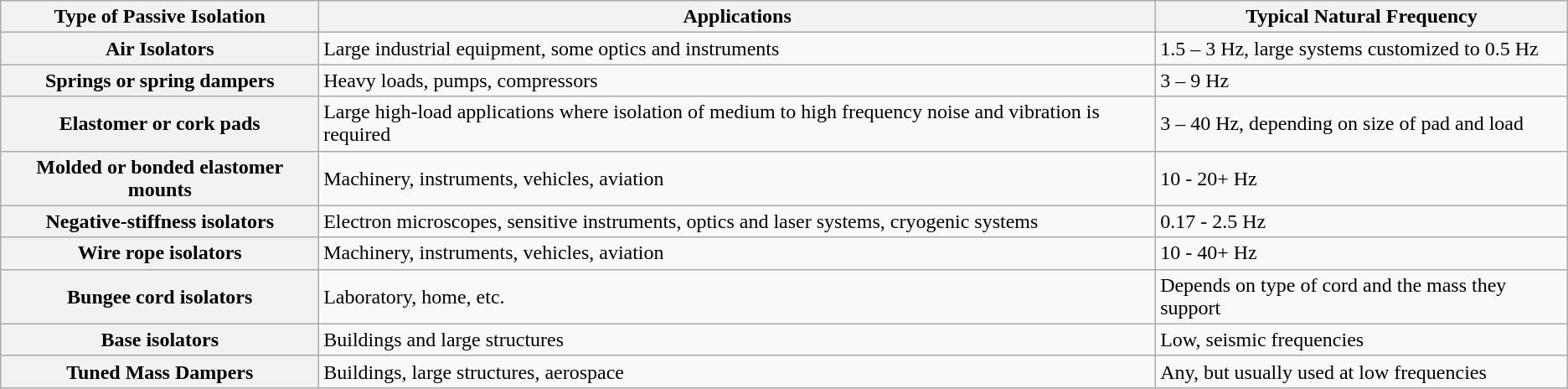<table class="wikitable">
<tr>
<th scope="col">Type of Passive Isolation</th>
<th scope="col">Applications</th>
<th scope="col">Typical Natural Frequency</th>
</tr>
<tr>
<th scope="row">Air Isolators</th>
<td>Large industrial equipment, some optics and instruments</td>
<td>1.5 – 3 Hz, large systems customized to 0.5 Hz</td>
</tr>
<tr>
<th scope="row">Springs or spring dampers</th>
<td>Heavy loads, pumps, compressors</td>
<td>3 – 9 Hz</td>
</tr>
<tr>
<th scope="row">Elastomer or cork pads</th>
<td>Large high-load applications where isolation of medium to high frequency noise and vibration is required</td>
<td>3 – 40 Hz, depending on size of pad and load</td>
</tr>
<tr>
<th scope="row">Molded or bonded elastomer mounts</th>
<td>Machinery, instruments, vehicles, aviation</td>
<td>10 - 20+ Hz</td>
</tr>
<tr>
<th scope="row">Negative-stiffness isolators</th>
<td>Electron microscopes, sensitive instruments, optics and laser systems, cryogenic systems</td>
<td>0.17 - 2.5 Hz</td>
</tr>
<tr>
<th scope="row">Wire rope isolators</th>
<td>Machinery, instruments, vehicles, aviation</td>
<td>10 - 40+ Hz</td>
</tr>
<tr>
<th scope="row">Bungee cord isolators</th>
<td>Laboratory, home, etc.</td>
<td>Depends on type of cord and the mass they support</td>
</tr>
<tr>
<th scope="row">Base isolators</th>
<td>Buildings and large structures</td>
<td>Low, seismic frequencies</td>
</tr>
<tr>
<th scope="row">Tuned Mass Dampers</th>
<td>Buildings, large structures, aerospace</td>
<td>Any, but usually used at low frequencies</td>
</tr>
</table>
